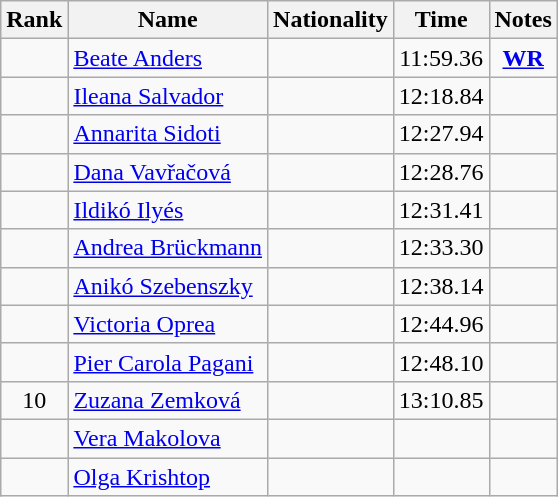<table class="wikitable sortable" style="text-align:center">
<tr>
<th>Rank</th>
<th>Name</th>
<th>Nationality</th>
<th>Time</th>
<th>Notes</th>
</tr>
<tr>
<td></td>
<td align="left"><a href='#'>Beate Anders</a></td>
<td align=left></td>
<td>11:59.36</td>
<td><strong><a href='#'>WR</a></strong></td>
</tr>
<tr>
<td></td>
<td align="left"><a href='#'>Ileana Salvador</a></td>
<td align=left></td>
<td>12:18.84</td>
<td></td>
</tr>
<tr>
<td></td>
<td align="left"><a href='#'>Annarita Sidoti</a></td>
<td align=left></td>
<td>12:27.94</td>
<td></td>
</tr>
<tr>
<td></td>
<td align="left"><a href='#'>Dana Vavřačová</a></td>
<td align=left></td>
<td>12:28.76</td>
<td></td>
</tr>
<tr>
<td></td>
<td align="left"><a href='#'>Ildikó Ilyés</a></td>
<td align=left></td>
<td>12:31.41</td>
<td></td>
</tr>
<tr>
<td></td>
<td align="left"><a href='#'>Andrea Brückmann</a></td>
<td align=left></td>
<td>12:33.30</td>
<td></td>
</tr>
<tr>
<td></td>
<td align="left"><a href='#'>Anikó Szebenszky</a></td>
<td align=left></td>
<td>12:38.14</td>
<td></td>
</tr>
<tr>
<td></td>
<td align="left"><a href='#'>Victoria Oprea</a></td>
<td align=left></td>
<td>12:44.96</td>
<td></td>
</tr>
<tr>
<td></td>
<td align="left"><a href='#'>Pier Carola Pagani</a></td>
<td align=left></td>
<td>12:48.10</td>
<td></td>
</tr>
<tr>
<td>10</td>
<td align="left"><a href='#'>Zuzana Zemková</a></td>
<td align=left></td>
<td>13:10.85</td>
<td></td>
</tr>
<tr>
<td></td>
<td align="left"><a href='#'>Vera Makolova</a></td>
<td align=left></td>
<td></td>
<td></td>
</tr>
<tr>
<td></td>
<td align="left"><a href='#'>Olga Krishtop</a></td>
<td align=left></td>
<td></td>
<td></td>
</tr>
</table>
